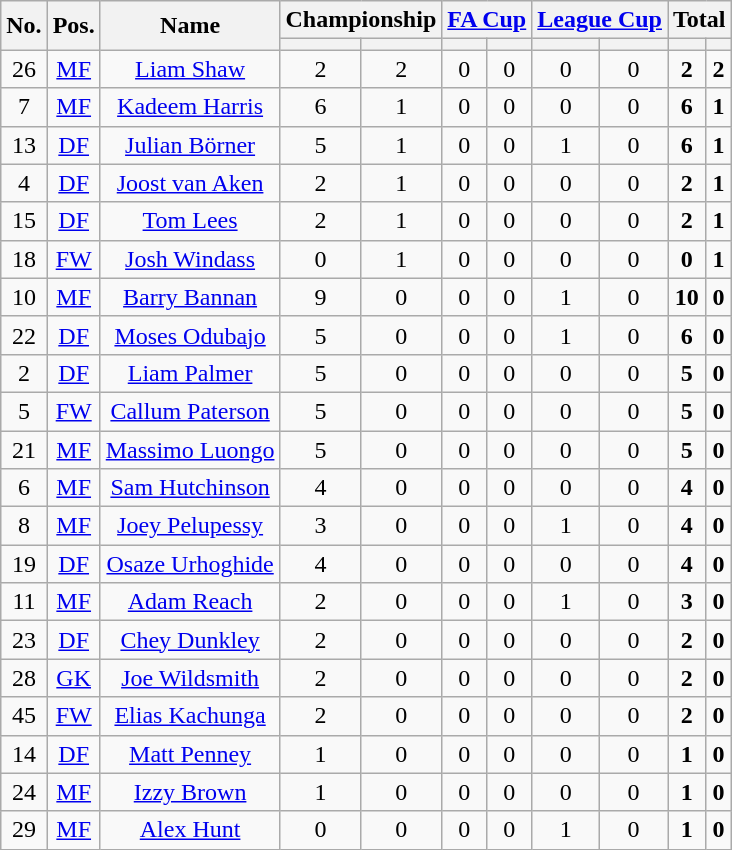<table class="wikitable sortable" style="text-align:center">
<tr>
<th rowspan="2">No.</th>
<th rowspan="2">Pos.</th>
<th rowspan="2">Name</th>
<th colspan="2">Championship</th>
<th colspan="2"><a href='#'>FA Cup</a></th>
<th colspan="2"><a href='#'>League Cup</a></th>
<th colspan="2">Total</th>
</tr>
<tr>
<th></th>
<th></th>
<th></th>
<th></th>
<th></th>
<th></th>
<th></th>
<th></th>
</tr>
<tr>
<td>26</td>
<td><a href='#'>MF</a></td>
<td><a href='#'>Liam Shaw</a></td>
<td>2</td>
<td>2</td>
<td>0</td>
<td>0</td>
<td>0</td>
<td>0</td>
<td><strong>2</strong></td>
<td><strong>2</strong></td>
</tr>
<tr>
<td>7</td>
<td><a href='#'>MF</a></td>
<td><a href='#'>Kadeem Harris</a></td>
<td>6</td>
<td>1</td>
<td>0</td>
<td>0</td>
<td>0</td>
<td>0</td>
<td><strong>6</strong></td>
<td><strong>1</strong></td>
</tr>
<tr>
<td>13</td>
<td><a href='#'>DF</a></td>
<td><a href='#'>Julian Börner</a></td>
<td>5</td>
<td>1</td>
<td>0</td>
<td>0</td>
<td>1</td>
<td>0</td>
<td><strong>6</strong></td>
<td><strong>1</strong></td>
</tr>
<tr>
<td>4</td>
<td><a href='#'>DF</a></td>
<td><a href='#'>Joost van Aken</a></td>
<td>2</td>
<td>1</td>
<td>0</td>
<td>0</td>
<td>0</td>
<td>0</td>
<td><strong>2</strong></td>
<td><strong>1</strong></td>
</tr>
<tr>
<td>15</td>
<td><a href='#'>DF</a></td>
<td><a href='#'>Tom Lees</a></td>
<td>2</td>
<td>1</td>
<td>0</td>
<td>0</td>
<td>0</td>
<td>0</td>
<td><strong>2</strong></td>
<td><strong>1</strong></td>
</tr>
<tr>
<td>18</td>
<td><a href='#'>FW</a></td>
<td><a href='#'>Josh Windass</a></td>
<td>0</td>
<td>1</td>
<td>0</td>
<td>0</td>
<td>0</td>
<td>0</td>
<td><strong>0</strong></td>
<td><strong>1</strong></td>
</tr>
<tr>
<td>10</td>
<td><a href='#'>MF</a></td>
<td><a href='#'>Barry Bannan</a></td>
<td>9</td>
<td>0</td>
<td>0</td>
<td>0</td>
<td>1</td>
<td>0</td>
<td><strong>10</strong></td>
<td><strong>0</strong></td>
</tr>
<tr>
<td>22</td>
<td><a href='#'>DF</a></td>
<td><a href='#'>Moses Odubajo</a></td>
<td>5</td>
<td>0</td>
<td>0</td>
<td>0</td>
<td>1</td>
<td>0</td>
<td><strong>6</strong></td>
<td><strong>0</strong></td>
</tr>
<tr>
<td>2</td>
<td><a href='#'>DF</a></td>
<td><a href='#'>Liam Palmer</a></td>
<td>5</td>
<td>0</td>
<td>0</td>
<td>0</td>
<td>0</td>
<td>0</td>
<td><strong>5</strong></td>
<td><strong>0</strong></td>
</tr>
<tr>
<td>5</td>
<td><a href='#'>FW</a></td>
<td><a href='#'>Callum Paterson</a></td>
<td>5</td>
<td>0</td>
<td>0</td>
<td>0</td>
<td>0</td>
<td>0</td>
<td><strong>5</strong></td>
<td><strong>0</strong></td>
</tr>
<tr>
<td>21</td>
<td><a href='#'>MF</a></td>
<td><a href='#'>Massimo Luongo</a></td>
<td>5</td>
<td>0</td>
<td>0</td>
<td>0</td>
<td>0</td>
<td>0</td>
<td><strong>5</strong></td>
<td><strong>0</strong></td>
</tr>
<tr>
<td>6</td>
<td><a href='#'>MF</a></td>
<td><a href='#'>Sam Hutchinson</a></td>
<td>4</td>
<td>0</td>
<td>0</td>
<td>0</td>
<td>0</td>
<td>0</td>
<td><strong>4</strong></td>
<td><strong>0</strong></td>
</tr>
<tr>
<td>8</td>
<td><a href='#'>MF</a></td>
<td><a href='#'>Joey Pelupessy</a></td>
<td>3</td>
<td>0</td>
<td>0</td>
<td>0</td>
<td>1</td>
<td>0</td>
<td><strong>4</strong></td>
<td><strong>0</strong></td>
</tr>
<tr>
<td>19</td>
<td><a href='#'>DF</a></td>
<td><a href='#'>Osaze Urhoghide</a></td>
<td>4</td>
<td>0</td>
<td>0</td>
<td>0</td>
<td>0</td>
<td>0</td>
<td><strong>4</strong></td>
<td><strong>0</strong></td>
</tr>
<tr>
<td>11</td>
<td><a href='#'>MF</a></td>
<td><a href='#'>Adam Reach</a></td>
<td>2</td>
<td>0</td>
<td>0</td>
<td>0</td>
<td>1</td>
<td>0</td>
<td><strong>3</strong></td>
<td><strong>0</strong></td>
</tr>
<tr>
<td>23</td>
<td><a href='#'>DF</a></td>
<td><a href='#'>Chey Dunkley</a></td>
<td>2</td>
<td>0</td>
<td>0</td>
<td>0</td>
<td>0</td>
<td>0</td>
<td><strong>2</strong></td>
<td><strong>0</strong></td>
</tr>
<tr>
<td>28</td>
<td><a href='#'>GK</a></td>
<td><a href='#'>Joe Wildsmith</a></td>
<td>2</td>
<td>0</td>
<td>0</td>
<td>0</td>
<td>0</td>
<td>0</td>
<td><strong>2</strong></td>
<td><strong>0</strong></td>
</tr>
<tr>
<td>45</td>
<td><a href='#'>FW</a></td>
<td><a href='#'>Elias Kachunga</a></td>
<td>2</td>
<td>0</td>
<td>0</td>
<td>0</td>
<td>0</td>
<td>0</td>
<td><strong>2</strong></td>
<td><strong>0</strong></td>
</tr>
<tr>
<td>14</td>
<td><a href='#'>DF</a></td>
<td><a href='#'>Matt Penney</a></td>
<td>1</td>
<td>0</td>
<td>0</td>
<td>0</td>
<td>0</td>
<td>0</td>
<td><strong>1</strong></td>
<td><strong>0</strong></td>
</tr>
<tr>
<td>24</td>
<td><a href='#'>MF</a></td>
<td><a href='#'>Izzy Brown</a></td>
<td>1</td>
<td>0</td>
<td>0</td>
<td>0</td>
<td>0</td>
<td>0</td>
<td><strong>1</strong></td>
<td><strong>0</strong></td>
</tr>
<tr>
<td>29</td>
<td><a href='#'>MF</a></td>
<td><a href='#'>Alex Hunt</a></td>
<td>0</td>
<td>0</td>
<td>0</td>
<td>0</td>
<td>1</td>
<td>0</td>
<td><strong>1</strong></td>
<td><strong>0</strong></td>
</tr>
</table>
